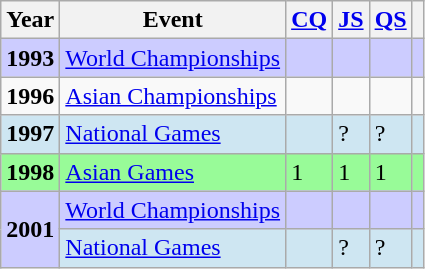<table class="wikitable">
<tr>
<th align="center">Year</th>
<th align="center">Event</th>
<th><a href='#'>CQ</a></th>
<th><a href='#'>JS</a></th>
<th><a href='#'>QS</a></th>
<th></th>
</tr>
<tr style="background:#ccf">
<td><strong>1993</strong></td>
<td align="left"><a href='#'>World Championships</a></td>
<td></td>
<td></td>
<td></td>
<td></td>
</tr>
<tr>
<td><strong>1996</strong></td>
<td><a href='#'>Asian Championships</a></td>
<td></td>
<td></td>
<td></td>
<td></td>
</tr>
<tr style="background:#CEE6F2">
<td><strong>1997</strong></td>
<td><a href='#'>National Games</a></td>
<td></td>
<td>?</td>
<td>?</td>
<td></td>
</tr>
<tr style="background:#98fb98">
<td><strong>1998</strong></td>
<td align="left"><a href='#'>Asian Games</a></td>
<td>1</td>
<td>1</td>
<td>1</td>
<td></td>
</tr>
<tr style="background:#ccf">
<td rowspan="2"><strong>2001</strong></td>
<td align="left"><a href='#'>World Championships</a></td>
<td></td>
<td></td>
<td></td>
<td></td>
</tr>
<tr style="background:#CEE6F2">
<td><a href='#'>National Games</a></td>
<td></td>
<td>?</td>
<td>?</td>
<td></td>
</tr>
</table>
